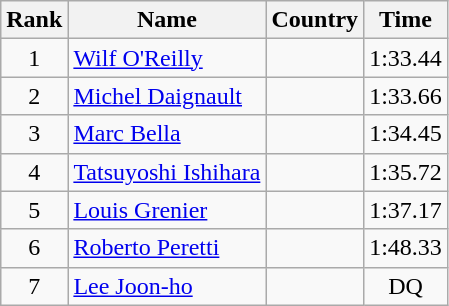<table class="wikitable" style="text-align:center">
<tr>
<th>Rank</th>
<th>Name</th>
<th>Country</th>
<th>Time</th>
</tr>
<tr>
<td>1</td>
<td align=left><a href='#'>Wilf O'Reilly</a></td>
<td align=left></td>
<td>1:33.44</td>
</tr>
<tr>
<td>2</td>
<td align=left><a href='#'>Michel Daignault</a></td>
<td align=left></td>
<td>1:33.66</td>
</tr>
<tr>
<td>3</td>
<td align=left><a href='#'>Marc Bella</a></td>
<td align=left></td>
<td>1:34.45</td>
</tr>
<tr>
<td>4</td>
<td align=left><a href='#'>Tatsuyoshi Ishihara</a></td>
<td align=left></td>
<td>1:35.72</td>
</tr>
<tr>
<td>5</td>
<td align=left><a href='#'>Louis Grenier</a></td>
<td align=left></td>
<td>1:37.17</td>
</tr>
<tr>
<td>6</td>
<td align=left><a href='#'>Roberto Peretti</a></td>
<td align=left></td>
<td>1:48.33</td>
</tr>
<tr>
<td>7</td>
<td align=left><a href='#'>Lee Joon-ho</a></td>
<td align=left></td>
<td>DQ</td>
</tr>
</table>
